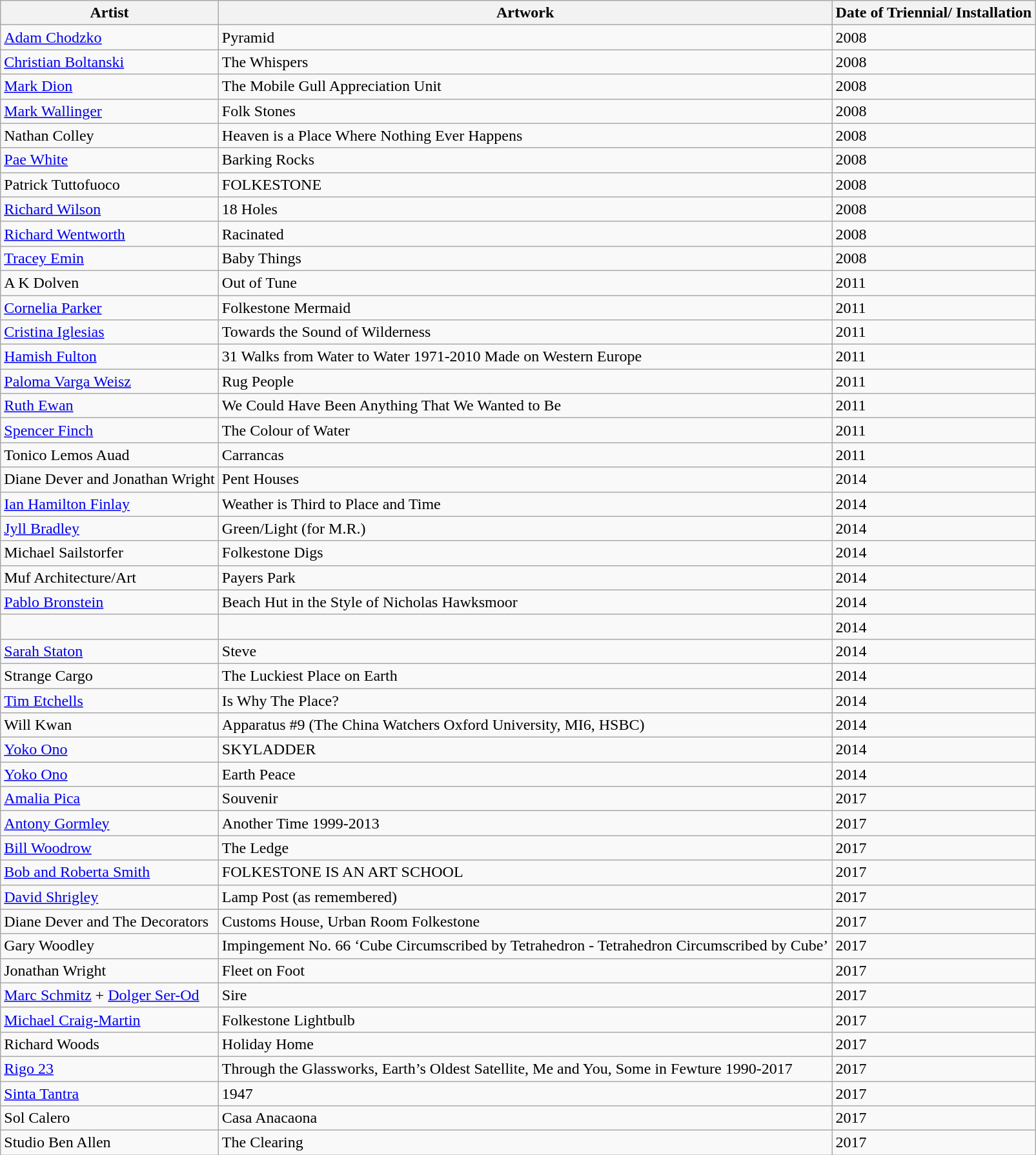<table class="wikitable">
<tr>
<th>Artist</th>
<th>Artwork</th>
<th>Date of Triennial/ Installation</th>
</tr>
<tr>
<td><a href='#'>Adam Chodzko</a></td>
<td>Pyramid</td>
<td>2008</td>
</tr>
<tr>
<td><a href='#'>Christian Boltanski</a></td>
<td>The Whispers</td>
<td>2008</td>
</tr>
<tr>
<td><a href='#'>Mark Dion</a></td>
<td>The Mobile Gull Appreciation Unit</td>
<td>2008</td>
</tr>
<tr>
<td><a href='#'>Mark Wallinger</a></td>
<td>Folk Stones</td>
<td>2008</td>
</tr>
<tr>
<td>Nathan Colley</td>
<td>Heaven is a Place Where Nothing Ever Happens</td>
<td>2008</td>
</tr>
<tr>
<td><a href='#'>Pae White</a></td>
<td>Barking Rocks</td>
<td>2008</td>
</tr>
<tr>
<td>Patrick Tuttofuoco</td>
<td>FOLKESTONE</td>
<td>2008</td>
</tr>
<tr>
<td><a href='#'>Richard Wilson</a></td>
<td>18 Holes</td>
<td>2008</td>
</tr>
<tr>
<td><a href='#'>Richard Wentworth</a></td>
<td>Racinated</td>
<td>2008</td>
</tr>
<tr>
<td><a href='#'>Tracey Emin</a></td>
<td>Baby Things</td>
<td>2008</td>
</tr>
<tr>
<td>A K Dolven</td>
<td>Out of Tune</td>
<td>2011</td>
</tr>
<tr>
<td><a href='#'>Cornelia Parker</a></td>
<td>Folkestone Mermaid</td>
<td>2011</td>
</tr>
<tr>
<td><a href='#'>Cristina Iglesias</a></td>
<td>Towards the Sound of Wilderness</td>
<td>2011</td>
</tr>
<tr>
<td><a href='#'>Hamish Fulton</a></td>
<td>31 Walks from Water to Water 1971-2010 Made on Western Europe</td>
<td>2011</td>
</tr>
<tr>
<td><a href='#'>Paloma Varga Weisz</a></td>
<td>Rug People</td>
<td>2011</td>
</tr>
<tr>
<td><a href='#'>Ruth Ewan</a></td>
<td>We Could Have Been Anything That We Wanted to Be</td>
<td>2011</td>
</tr>
<tr>
<td><a href='#'>Spencer Finch</a></td>
<td>The Colour of Water</td>
<td>2011</td>
</tr>
<tr>
<td>Tonico Lemos Auad</td>
<td>Carrancas</td>
<td>2011</td>
</tr>
<tr>
<td>Diane Dever and Jonathan Wright</td>
<td>Pent Houses</td>
<td>2014</td>
</tr>
<tr>
<td><a href='#'>Ian Hamilton Finlay</a></td>
<td>Weather is Third to Place and Time</td>
<td>2014</td>
</tr>
<tr>
<td><a href='#'>Jyll Bradley</a></td>
<td>Green/Light (for M.R.)</td>
<td>2014</td>
</tr>
<tr>
<td>Michael Sailstorfer</td>
<td>Folkestone Digs</td>
<td>2014</td>
</tr>
<tr>
<td>Muf Architecture/Art</td>
<td>Payers Park</td>
<td>2014</td>
</tr>
<tr>
<td><a href='#'>Pablo Bronstein</a></td>
<td>Beach Hut in the Style of Nicholas Hawksmoor</td>
<td>2014</td>
</tr>
<tr>
<td></td>
<td></td>
<td>2014</td>
</tr>
<tr>
<td><a href='#'>Sarah Staton</a></td>
<td>Steve</td>
<td>2014</td>
</tr>
<tr>
<td>Strange Cargo</td>
<td>The Luckiest Place on Earth</td>
<td>2014</td>
</tr>
<tr>
<td><a href='#'>Tim Etchells</a></td>
<td>Is Why The Place?</td>
<td>2014</td>
</tr>
<tr>
<td>Will Kwan</td>
<td>Apparatus #9 (The China Watchers Oxford University, MI6, HSBC)</td>
<td>2014</td>
</tr>
<tr>
<td><a href='#'>Yoko Ono</a></td>
<td>SKYLADDER</td>
<td>2014</td>
</tr>
<tr>
<td><a href='#'>Yoko Ono</a></td>
<td>Earth Peace</td>
<td>2014</td>
</tr>
<tr>
<td><a href='#'>Amalia Pica</a></td>
<td>Souvenir</td>
<td>2017</td>
</tr>
<tr>
<td><a href='#'>Antony Gormley</a></td>
<td>Another Time 1999-2013</td>
<td>2017</td>
</tr>
<tr>
<td><a href='#'>Bill Woodrow</a></td>
<td>The Ledge</td>
<td>2017</td>
</tr>
<tr>
<td><a href='#'>Bob and Roberta Smith</a></td>
<td>FOLKESTONE IS AN ART SCHOOL</td>
<td>2017</td>
</tr>
<tr>
<td><a href='#'>David Shrigley</a></td>
<td>Lamp Post (as remembered)</td>
<td>2017</td>
</tr>
<tr>
<td>Diane Dever and The Decorators</td>
<td>Customs House, Urban Room Folkestone</td>
<td>2017</td>
</tr>
<tr>
<td>Gary Woodley</td>
<td>Impingement No. 66 ‘Cube Circumscribed by Tetrahedron - Tetrahedron Circumscribed by Cube’</td>
<td>2017</td>
</tr>
<tr>
<td>Jonathan Wright</td>
<td>Fleet on Foot</td>
<td>2017</td>
</tr>
<tr>
<td><a href='#'>Marc Schmitz</a> + <a href='#'>Dolger Ser-Od</a></td>
<td>Sire</td>
<td>2017</td>
</tr>
<tr>
<td><a href='#'>Michael Craig-Martin</a></td>
<td>Folkestone Lightbulb</td>
<td>2017</td>
</tr>
<tr>
<td>Richard Woods</td>
<td>Holiday Home</td>
<td>2017</td>
</tr>
<tr>
<td><a href='#'>Rigo 23</a></td>
<td>Through the Glassworks, Earth’s Oldest Satellite, Me and You, Some in Fewture 1990-2017</td>
<td>2017</td>
</tr>
<tr>
<td><a href='#'>Sinta Tantra</a></td>
<td>1947</td>
<td>2017</td>
</tr>
<tr>
<td>Sol Calero</td>
<td>Casa Anacaona</td>
<td>2017</td>
</tr>
<tr>
<td>Studio Ben Allen</td>
<td>The Clearing</td>
<td>2017</td>
</tr>
</table>
